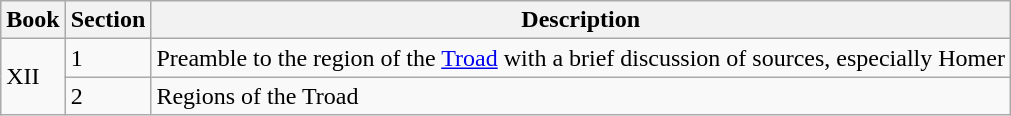<table class="wikitable" style="max-width:45em;">
<tr>
<th>Book</th>
<th>Section</th>
<th>Description</th>
</tr>
<tr>
<td rowspan="14">XII</td>
<td>1</td>
<td>Preamble to the region of the <a href='#'>Troad</a> with a brief discussion of sources, especially Homer</td>
</tr>
<tr>
<td>2</td>
<td>Regions of the Troad</td>
</tr>
</table>
